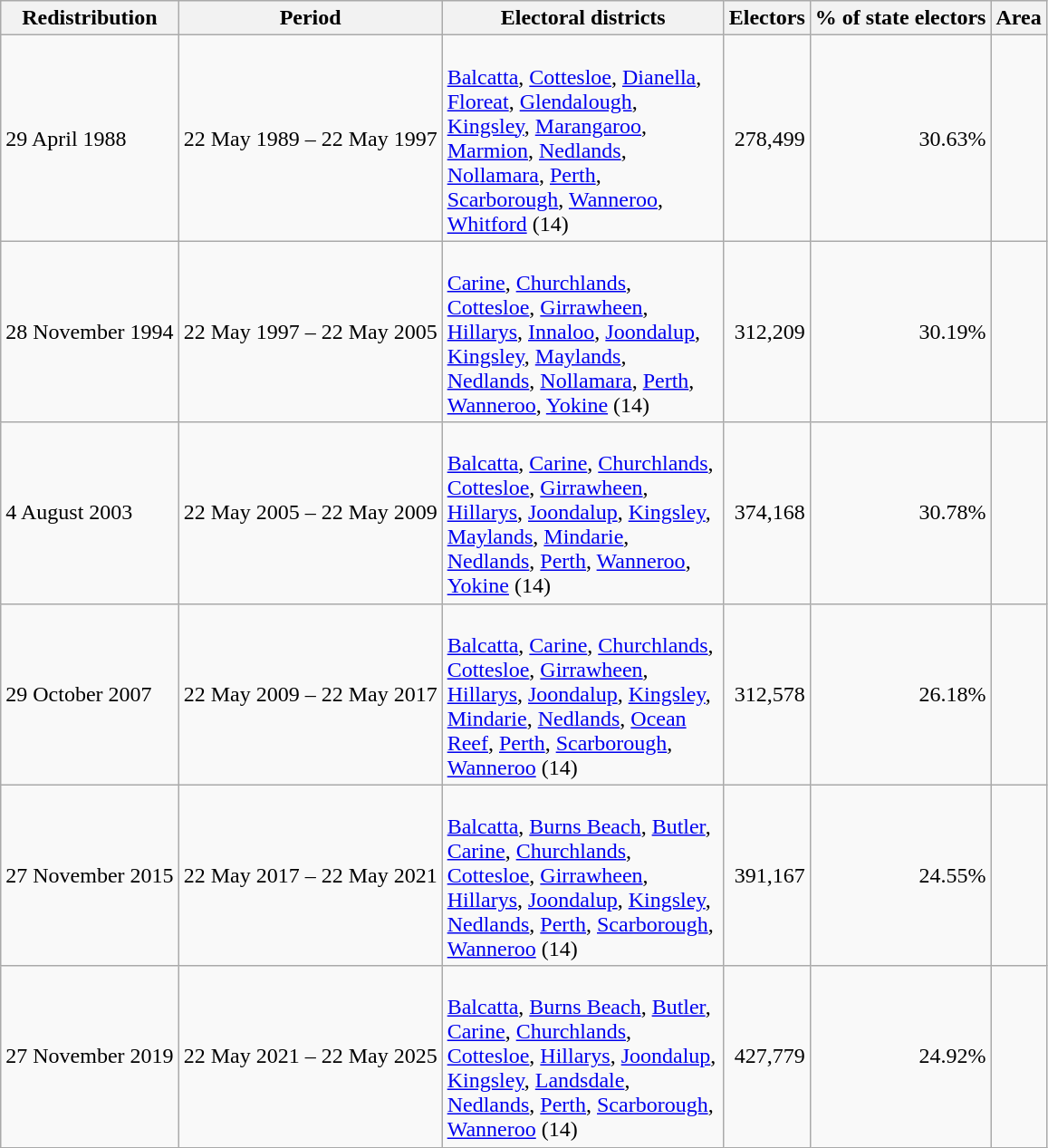<table class="wikitable">
<tr>
<th>Redistribution</th>
<th>Period</th>
<th>Electoral districts</th>
<th>Electors</th>
<th>% of state electors</th>
<th>Area</th>
</tr>
<tr>
<td>29 April 1988</td>
<td>22 May 1989 – 22 May 1997</td>
<td width = 200><br><a href='#'>Balcatta</a>, 
<a href='#'>Cottesloe</a>, 
<a href='#'>Dianella</a>, 
<a href='#'>Floreat</a>, 
<a href='#'>Glendalough</a>, 
<a href='#'>Kingsley</a>, 
<a href='#'>Marangaroo</a>, 
<a href='#'>Marmion</a>, 
<a href='#'>Nedlands</a>, 
<a href='#'>Nollamara</a>, 
<a href='#'>Perth</a>, 
<a href='#'>Scarborough</a>, 
<a href='#'>Wanneroo</a>, 
<a href='#'>Whitford</a> (14)</td>
<td align=right>278,499</td>
<td align=right>30.63%</td>
<td align=right></td>
</tr>
<tr>
<td>28 November 1994</td>
<td>22 May 1997 – 22 May 2005</td>
<td width = 200><br><a href='#'>Carine</a>, 
<a href='#'>Churchlands</a>, 
<a href='#'>Cottesloe</a>, 
<a href='#'>Girrawheen</a>, 
<a href='#'>Hillarys</a>,
<a href='#'>Innaloo</a>, 
<a href='#'>Joondalup</a>, 
<a href='#'>Kingsley</a>, 
<a href='#'>Maylands</a>, 
<a href='#'>Nedlands</a>, 
<a href='#'>Nollamara</a>, 
<a href='#'>Perth</a>, 
<a href='#'>Wanneroo</a>, 
<a href='#'>Yokine</a> (14)</td>
<td align=right>312,209</td>
<td align=right>30.19%</td>
<td align=right></td>
</tr>
<tr>
<td>4 August 2003</td>
<td>22 May 2005 – 22 May 2009</td>
<td width = 200><br><a href='#'>Balcatta</a>, 
<a href='#'>Carine</a>, 
<a href='#'>Churchlands</a>, 
<a href='#'>Cottesloe</a>, 
<a href='#'>Girrawheen</a>, 
<a href='#'>Hillarys</a>,
<a href='#'>Joondalup</a>, 
<a href='#'>Kingsley</a>, 
<a href='#'>Maylands</a>, 
<a href='#'>Mindarie</a>, 
<a href='#'>Nedlands</a>, 
<a href='#'>Perth</a>, 
<a href='#'>Wanneroo</a>, 
<a href='#'>Yokine</a> (14)</td>
<td align=right>374,168</td>
<td align=right>30.78%</td>
<td align=right></td>
</tr>
<tr>
<td>29 October 2007</td>
<td>22 May 2009 – 22 May 2017</td>
<td width = 200><br><a href='#'>Balcatta</a>, 
<a href='#'>Carine</a>, 
<a href='#'>Churchlands</a>, 
<a href='#'>Cottesloe</a>, 
<a href='#'>Girrawheen</a>, 
<a href='#'>Hillarys</a>,
<a href='#'>Joondalup</a>, 
<a href='#'>Kingsley</a>, 
<a href='#'>Mindarie</a>, 
<a href='#'>Nedlands</a>, 
<a href='#'>Ocean Reef</a>, 
<a href='#'>Perth</a>, 
<a href='#'>Scarborough</a>,
<a href='#'>Wanneroo</a> (14)</td>
<td align=right>312,578</td>
<td align=right>26.18%</td>
<td align=right></td>
</tr>
<tr>
<td>27 November 2015</td>
<td>22 May 2017 – 22 May 2021</td>
<td width = 200><br><a href='#'>Balcatta</a>, 
<a href='#'>Burns Beach</a>, 
<a href='#'>Butler</a>, 
<a href='#'>Carine</a>, 
<a href='#'>Churchlands</a>, 
<a href='#'>Cottesloe</a>, 
<a href='#'>Girrawheen</a>, 
<a href='#'>Hillarys</a>,
<a href='#'>Joondalup</a>, 
<a href='#'>Kingsley</a>, 
<a href='#'>Nedlands</a>, 
<a href='#'>Perth</a>, 
<a href='#'>Scarborough</a>,
<a href='#'>Wanneroo</a> (14)</td>
<td align=right>391,167</td>
<td align=right>24.55%</td>
<td align=right></td>
</tr>
<tr>
<td>27 November 2019</td>
<td>22 May 2021 – 22 May 2025</td>
<td width = 200><br><a href='#'>Balcatta</a>, 
<a href='#'>Burns Beach</a>, 
<a href='#'>Butler</a>, 
<a href='#'>Carine</a>, 
<a href='#'>Churchlands</a>, 
<a href='#'>Cottesloe</a>, 
<a href='#'>Hillarys</a>,
<a href='#'>Joondalup</a>, 
<a href='#'>Kingsley</a>, 
<a href='#'>Landsdale</a>, 
<a href='#'>Nedlands</a>, 
<a href='#'>Perth</a>, 
<a href='#'>Scarborough</a>,
<a href='#'>Wanneroo</a> (14)</td>
<td align=right>427,779</td>
<td align=right>24.92%</td>
<td align=right></td>
</tr>
</table>
